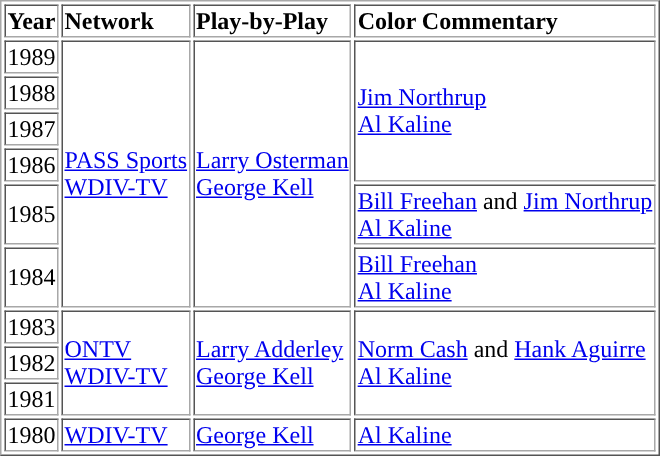<table border="1" cellpadding="1">
<tr>
<td><strong>Year</strong></td>
<td><strong>Network</strong></td>
<td><strong>Play-by-Play</strong></td>
<td><strong>Color Commentary</strong></td>
</tr>
<tr>
<td>1989</td>
<td rowspan=6><a href='#'>PASS Sports</a> <br> <a href='#'>WDIV-TV</a></td>
<td rowspan=6><a href='#'>Larry Osterman</a> <br> <a href='#'>George Kell</a></td>
<td rowspan=4><a href='#'>Jim Northrup</a> <br> <a href='#'>Al Kaline</a></td>
</tr>
<tr>
<td>1988</td>
</tr>
<tr>
<td>1987</td>
</tr>
<tr>
<td>1986</td>
</tr>
<tr>
<td>1985</td>
<td><a href='#'>Bill Freehan</a> and <a href='#'>Jim Northrup</a><br> <a href='#'>Al Kaline</a></td>
</tr>
<tr>
<td>1984</td>
<td><a href='#'>Bill Freehan</a> <br> <a href='#'>Al Kaline</a></td>
</tr>
<tr>
<td>1983</td>
<td rowspan=3><a href='#'>ONTV</a> <br> <a href='#'>WDIV-TV</a></td>
<td rowspan=3><a href='#'>Larry Adderley</a> <br> <a href='#'>George Kell</a></td>
<td rowspan=3><a href='#'>Norm Cash</a> and <a href='#'>Hank Aguirre</a> <br> <a href='#'>Al Kaline</a></td>
</tr>
<tr>
<td>1982</td>
</tr>
<tr>
<td>1981</td>
</tr>
<tr>
<td>1980</td>
<td><a href='#'>WDIV-TV</a></td>
<td><a href='#'>George Kell</a></td>
<td><a href='#'>Al Kaline</a></td>
</tr>
</table>
